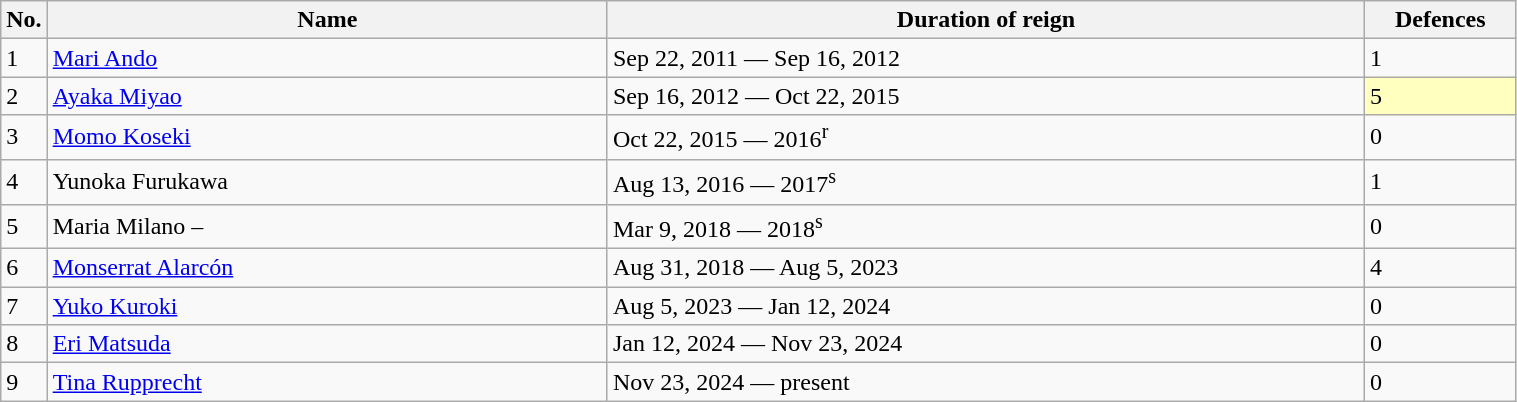<table class="wikitable" width=80%>
<tr>
<th width=3%>No.</th>
<th width=37%>Name</th>
<th width=50%>Duration of reign</th>
<th width=10%>Defences</th>
</tr>
<tr>
<td>1</td>
<td align=left> <a href='#'>Mari Ando</a></td>
<td>Sep 22, 2011 — Sep 16, 2012</td>
<td>1</td>
</tr>
<tr>
<td>2</td>
<td align=left> <a href='#'>Ayaka Miyao</a></td>
<td>Sep 16, 2012 — Oct 22, 2015</td>
<td style="background:#ffffbf;" width=5px>5</td>
</tr>
<tr>
<td>3</td>
<td align=left> <a href='#'>Momo Koseki</a></td>
<td>Oct 22, 2015 — 2016<sup>r</sup></td>
<td>0</td>
</tr>
<tr>
<td>4</td>
<td align=left> Yunoka Furukawa</td>
<td>Aug 13, 2016 — 2017<sup>s</sup></td>
<td>1</td>
</tr>
<tr>
<td>5</td>
<td> Maria Milano – </td>
<td>Mar 9, 2018 — 2018<sup>s</sup></td>
<td>0</td>
</tr>
<tr>
<td>6</td>
<td align=left> <a href='#'>Monserrat Alarcón</a></td>
<td>Aug 31, 2018 — Aug 5, 2023</td>
<td>4</td>
</tr>
<tr>
<td>7</td>
<td align=left> <a href='#'>Yuko Kuroki</a></td>
<td>Aug 5, 2023 — Jan 12, 2024</td>
<td>0</td>
</tr>
<tr>
<td>8</td>
<td align=left> <a href='#'>Eri Matsuda</a></td>
<td>Jan 12, 2024 — Nov 23, 2024</td>
<td>0</td>
</tr>
<tr>
<td>9</td>
<td align=left> <a href='#'>Tina Rupprecht</a></td>
<td>Nov 23, 2024 — present</td>
<td>0</td>
</tr>
</table>
